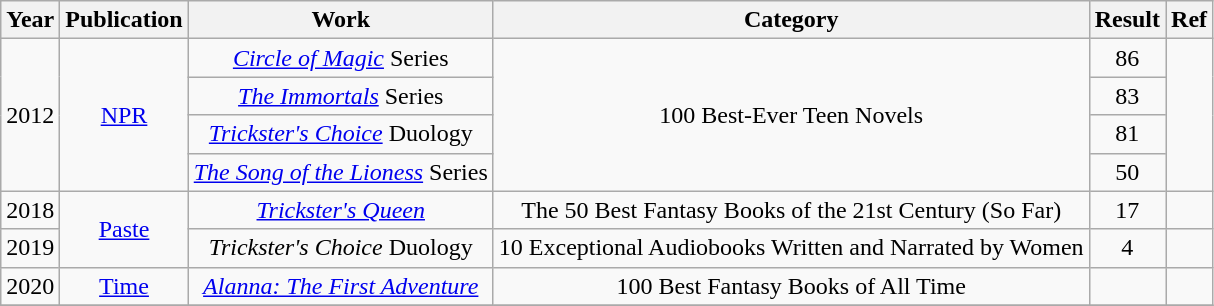<table class="wikitable sortable" style="text-align:center;">
<tr>
<th>Year</th>
<th>Publication</th>
<th>Work</th>
<th>Category</th>
<th>Result</th>
<th>Ref</th>
</tr>
<tr>
<td rowspan="4">2012</td>
<td rowspan="4"><a href='#'>NPR</a></td>
<td><em><a href='#'>Circle of Magic</a></em> Series</td>
<td rowspan="4">100 Best-Ever Teen Novels</td>
<td>86</td>
<td rowspan="4"></td>
</tr>
<tr>
<td><em><a href='#'>The Immortals</a></em> Series</td>
<td>83</td>
</tr>
<tr>
<td><em><a href='#'>Trickster's Choice</a></em> Duology</td>
<td>81</td>
</tr>
<tr>
<td><em><a href='#'>The Song of the Lioness</a></em> Series</td>
<td>50</td>
</tr>
<tr>
<td>2018</td>
<td rowspan="2"><a href='#'>Paste</a></td>
<td><em><a href='#'>Trickster's Queen</a></em></td>
<td>The 50 Best Fantasy Books of the 21st Century (So Far)</td>
<td>17</td>
<td></td>
</tr>
<tr>
<td>2019</td>
<td><em>Trickster's Choice</em> Duology</td>
<td>10 Exceptional Audiobooks Written and Narrated by Women</td>
<td>4</td>
<td></td>
</tr>
<tr>
<td>2020</td>
<td><a href='#'>Time</a></td>
<td><em><a href='#'>Alanna: The First Adventure</a></em></td>
<td>100 Best Fantasy Books of All Time</td>
<td></td>
<td></td>
</tr>
<tr>
</tr>
</table>
